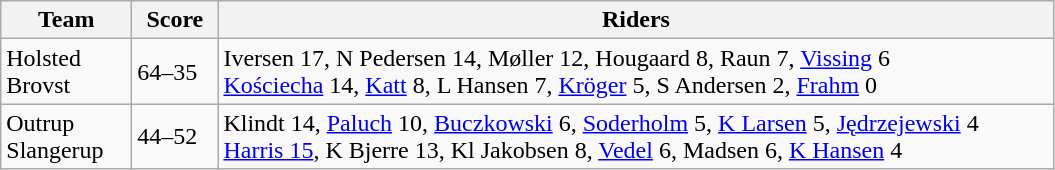<table class="wikitable" style="font-size: 100%">
<tr>
<th width=80>Team</th>
<th width=50>Score</th>
<th width=550>Riders</th>
</tr>
<tr>
<td>Holsted <br>Brovst</td>
<td>64–35</td>
<td>Iversen 17, N Pedersen 14, Møller 12, Hougaard 8, Raun 7, <a href='#'>Vissing</a> 6<br> <a href='#'>Kościecha</a> 14, <a href='#'>Katt</a> 8, L Hansen 7, <a href='#'>Kröger</a> 5, S Andersen 2, <a href='#'>Frahm</a> 0</td>
</tr>
<tr>
<td>Outrup <br>Slangerup</td>
<td>44–52</td>
<td>Klindt 14, <a href='#'>Paluch</a> 10, <a href='#'>Buczkowski</a> 6, <a href='#'>Soderholm</a> 5, <a href='#'>K Larsen</a> 5, <a href='#'>Jędrzejewski</a> 4<br> <a href='#'>Harris 15</a>, K Bjerre 13, Kl Jakobsen 8, <a href='#'>Vedel</a> 6, Madsen 6, <a href='#'>K Hansen</a> 4</td>
</tr>
</table>
